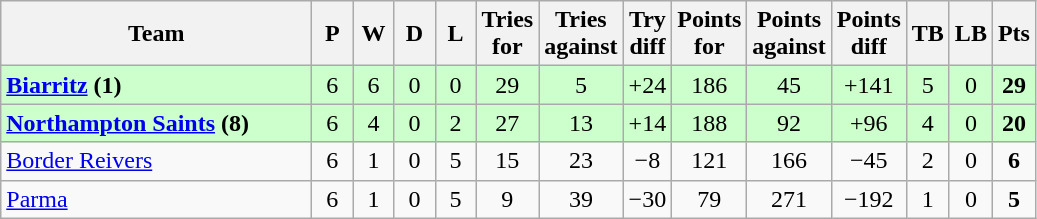<table class="wikitable" style="text-align:center">
<tr>
<th width="200">Team</th>
<th width="20">P</th>
<th width="20">W</th>
<th width="20">D</th>
<th width="20">L</th>
<th width="20">Tries for</th>
<th width="20">Tries against</th>
<th width="20">Try diff</th>
<th width="20">Points for</th>
<th width="20">Points against</th>
<th width="25">Points diff</th>
<th width="20">TB</th>
<th width="20">LB</th>
<th width="20">Pts</th>
</tr>
<tr bgcolor=#ccffcc>
<td align=left> <strong><a href='#'>Biarritz</a> (1)</strong></td>
<td>6</td>
<td>6</td>
<td>0</td>
<td>0</td>
<td>29</td>
<td>5</td>
<td>+24</td>
<td>186</td>
<td>45</td>
<td>+141</td>
<td>5</td>
<td>0</td>
<td><strong>29</strong></td>
</tr>
<tr bgcolor=#ccffcc>
<td align=left> <strong><a href='#'>Northampton Saints</a> (8)</strong></td>
<td>6</td>
<td>4</td>
<td>0</td>
<td>2</td>
<td>27</td>
<td>13</td>
<td>+14</td>
<td>188</td>
<td>92</td>
<td>+96</td>
<td>4</td>
<td>0</td>
<td><strong>20</strong></td>
</tr>
<tr>
<td align=left> <a href='#'>Border Reivers</a></td>
<td>6</td>
<td>1</td>
<td>0</td>
<td>5</td>
<td>15</td>
<td>23</td>
<td>−8</td>
<td>121</td>
<td>166</td>
<td>−45</td>
<td>2</td>
<td>0</td>
<td><strong>6</strong></td>
</tr>
<tr>
<td align=left> <a href='#'>Parma</a></td>
<td>6</td>
<td>1</td>
<td>0</td>
<td>5</td>
<td>9</td>
<td>39</td>
<td>−30</td>
<td>79</td>
<td>271</td>
<td>−192</td>
<td>1</td>
<td>0</td>
<td><strong>5</strong></td>
</tr>
</table>
